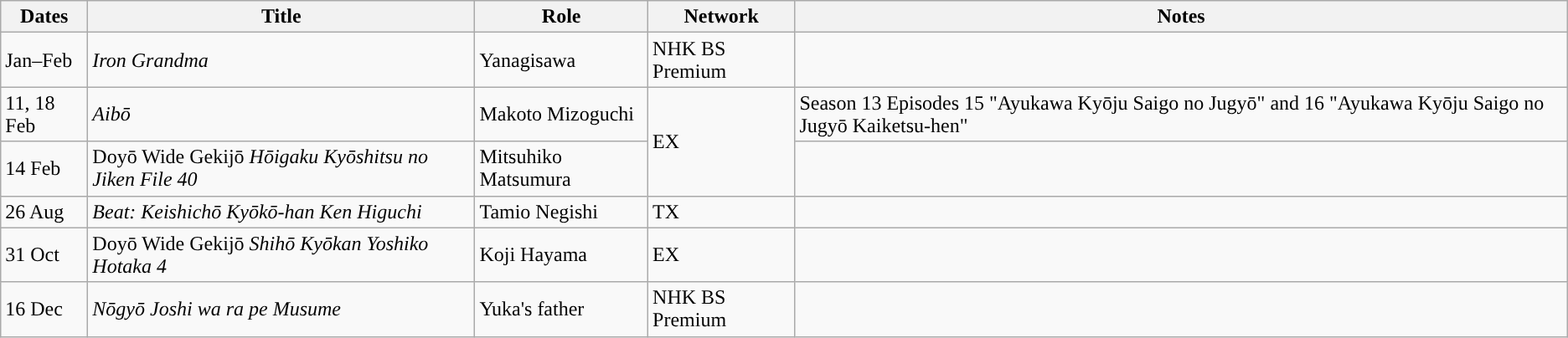<table class="wikitable">
<tr>
<th>Dates</th>
<th>Title</th>
<th>Role</th>
<th>Network</th>
<th>Notes</th>
</tr>
<tr>
<td>Jan–Feb</td>
<td><em>Iron Grandma</em></td>
<td>Yanagisawa</td>
<td>NHK BS Premium</td>
<td></td>
</tr>
<tr>
<td>11, 18 Feb</td>
<td><em>Aibō</em></td>
<td>Makoto Mizoguchi</td>
<td rowspan="2'">EX</td>
<td>Season 13 Episodes 15 "Ayukawa Kyōju Saigo no Jugyō" and 16 "Ayukawa Kyōju Saigo no Jugyō Kaiketsu-hen"</td>
</tr>
<tr>
<td>14 Feb</td>
<td>Doyō Wide Gekijō <em>Hōigaku Kyōshitsu no Jiken File 40</em></td>
<td>Mitsuhiko Matsumura</td>
<td></td>
</tr>
<tr>
<td>26 Aug</td>
<td><em>Beat: Keishichō Kyōkō-han Ken Higuchi</em></td>
<td>Tamio Negishi</td>
<td>TX</td>
<td></td>
</tr>
<tr>
<td>31 Oct</td>
<td>Doyō Wide Gekijō <em>Shihō Kyōkan Yoshiko Hotaka 4</em></td>
<td>Koji Hayama</td>
<td>EX</td>
<td></td>
</tr>
<tr>
<td>16 Dec</td>
<td><em>Nōgyō Joshi wa ra pe Musume</em></td>
<td>Yuka's father</td>
<td>NHK BS Premium</td>
<td></td>
</tr>
</table>
